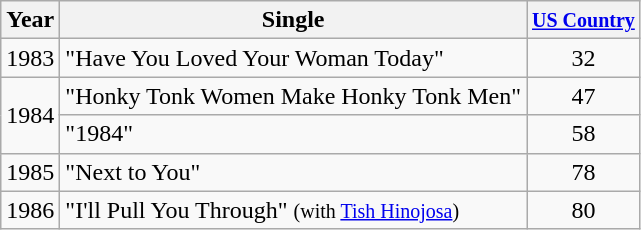<table class="wikitable">
<tr>
<th>Year</th>
<th>Single</th>
<th><small><a href='#'>US Country</a></small></th>
</tr>
<tr>
<td>1983</td>
<td>"Have You Loved Your Woman Today"</td>
<td align="center">32</td>
</tr>
<tr>
<td rowspan=2>1984</td>
<td>"Honky Tonk Women Make Honky Tonk Men"</td>
<td align="center">47</td>
</tr>
<tr>
<td>"1984"</td>
<td align="center">58</td>
</tr>
<tr>
<td>1985</td>
<td>"Next to You"</td>
<td align="center">78</td>
</tr>
<tr>
<td>1986</td>
<td>"I'll Pull You Through" <small>(with <a href='#'>Tish Hinojosa</a>)</small></td>
<td align="center">80</td>
</tr>
</table>
